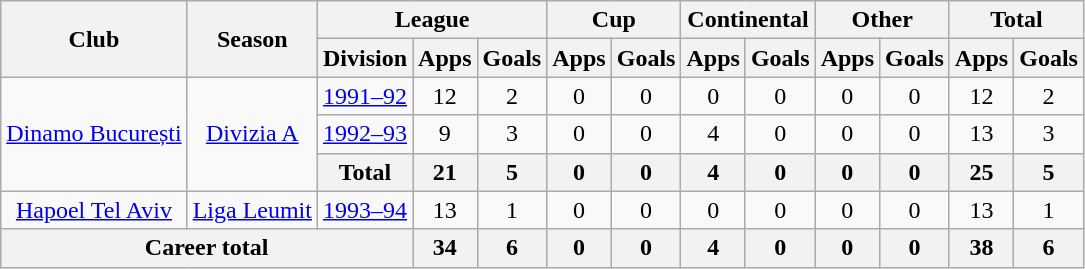<table class="wikitable" style="text-align:center">
<tr>
<th rowspan="2">Club</th>
<th rowspan="2">Season</th>
<th colspan="3">League</th>
<th colspan="2">Cup</th>
<th colspan="2">Continental</th>
<th colspan="2">Other</th>
<th colspan="2">Total</th>
</tr>
<tr>
<th>Division</th>
<th>Apps</th>
<th>Goals</th>
<th>Apps</th>
<th>Goals</th>
<th>Apps</th>
<th>Goals</th>
<th>Apps</th>
<th>Goals</th>
<th>Apps</th>
<th>Goals</th>
</tr>
<tr>
<td rowspan="3"><a href='#'>Dinamo București</a></td>
<td rowspan="3"><a href='#'>Divizia A</a></td>
<td><a href='#'>1991–92</a></td>
<td>12</td>
<td>2</td>
<td>0</td>
<td>0</td>
<td>0</td>
<td>0</td>
<td>0</td>
<td>0</td>
<td>12</td>
<td>2</td>
</tr>
<tr>
<td><a href='#'>1992–93</a></td>
<td>9</td>
<td>3</td>
<td>0</td>
<td>0</td>
<td>4</td>
<td>0</td>
<td>0</td>
<td>0</td>
<td>13</td>
<td>3</td>
</tr>
<tr>
<th>Total</th>
<th>21</th>
<th>5</th>
<th>0</th>
<th>0</th>
<th>4</th>
<th>0</th>
<th>0</th>
<th>0</th>
<th>25</th>
<th>5</th>
</tr>
<tr>
<td><a href='#'>Hapoel Tel Aviv</a></td>
<td><a href='#'>Liga Leumit</a></td>
<td><a href='#'>1993–94</a></td>
<td>13</td>
<td>1</td>
<td>0</td>
<td>0</td>
<td>0</td>
<td>0</td>
<td>0</td>
<td>0</td>
<td>13</td>
<td>1</td>
</tr>
<tr>
<th colspan="3">Career total</th>
<th>34</th>
<th>6</th>
<th>0</th>
<th>0</th>
<th>4</th>
<th>0</th>
<th>0</th>
<th>0</th>
<th>38</th>
<th>6</th>
</tr>
</table>
